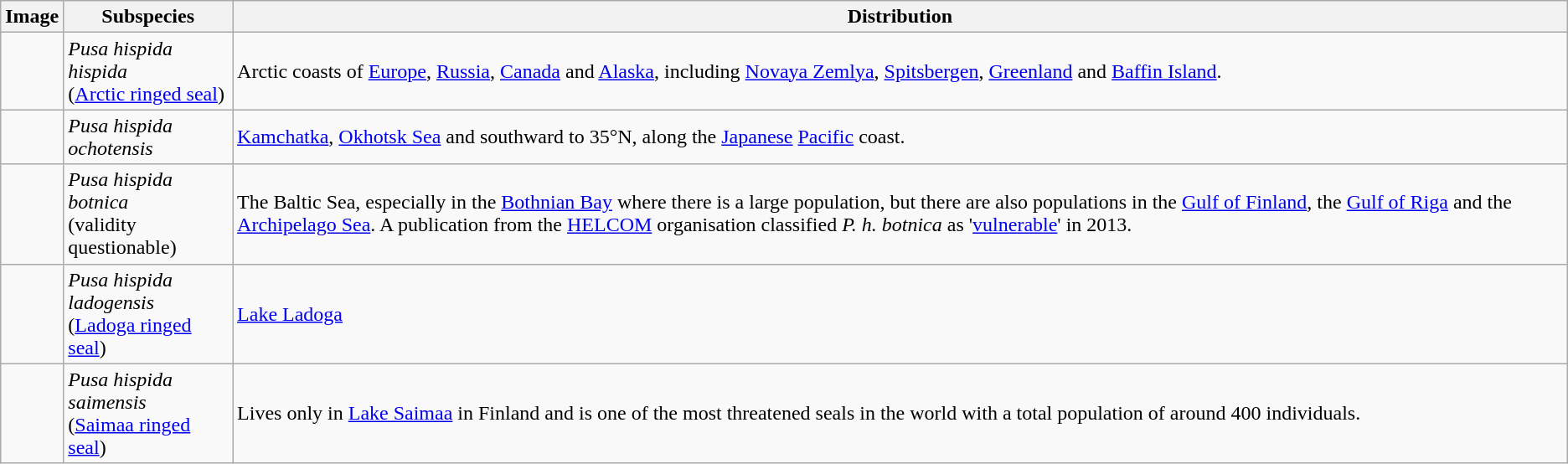<table class="wikitable ">
<tr>
<th>Image</th>
<th>Subspecies</th>
<th>Distribution</th>
</tr>
<tr>
<td></td>
<td><em>Pusa hispida hispida</em><br>(<a href='#'>Arctic ringed seal</a>)</td>
<td>Arctic coasts of <a href='#'>Europe</a>, <a href='#'>Russia</a>, <a href='#'>Canada</a> and <a href='#'>Alaska</a>, including <a href='#'>Novaya Zemlya</a>, <a href='#'>Spitsbergen</a>, <a href='#'>Greenland</a> and <a href='#'>Baffin Island</a>.</td>
</tr>
<tr>
<td></td>
<td><em>Pusa hispida ochotensis</em></td>
<td><a href='#'>Kamchatka</a>, <a href='#'>Okhotsk Sea</a> and southward to 35°N, along the <a href='#'>Japanese</a> <a href='#'>Pacific</a> coast.</td>
</tr>
<tr>
<td></td>
<td><em>Pusa hispida botnica</em><br>(validity questionable)</td>
<td>The Baltic Sea, especially in the <a href='#'>Bothnian Bay</a> where there is a large population, but there are also populations in the <a href='#'>Gulf of Finland</a>, the <a href='#'>Gulf of Riga</a> and the <a href='#'>Archipelago Sea</a>. A publication from the <a href='#'>HELCOM</a> organisation classified <em>P. h. botnica</em> as '<a href='#'>vulnerable</a>' in 2013.</td>
</tr>
<tr>
<td></td>
<td><em>Pusa hispida ladogensis</em><br>(<a href='#'>Ladoga ringed seal</a>)</td>
<td><a href='#'>Lake Ladoga</a></td>
</tr>
<tr>
<td></td>
<td><em>Pusa hispida saimensis</em><br>(<a href='#'>Saimaa ringed seal</a>)</td>
<td>Lives only in <a href='#'>Lake Saimaa</a> in Finland and is one of the most threatened seals in the world with a total population of around 400 individuals.</td>
</tr>
</table>
